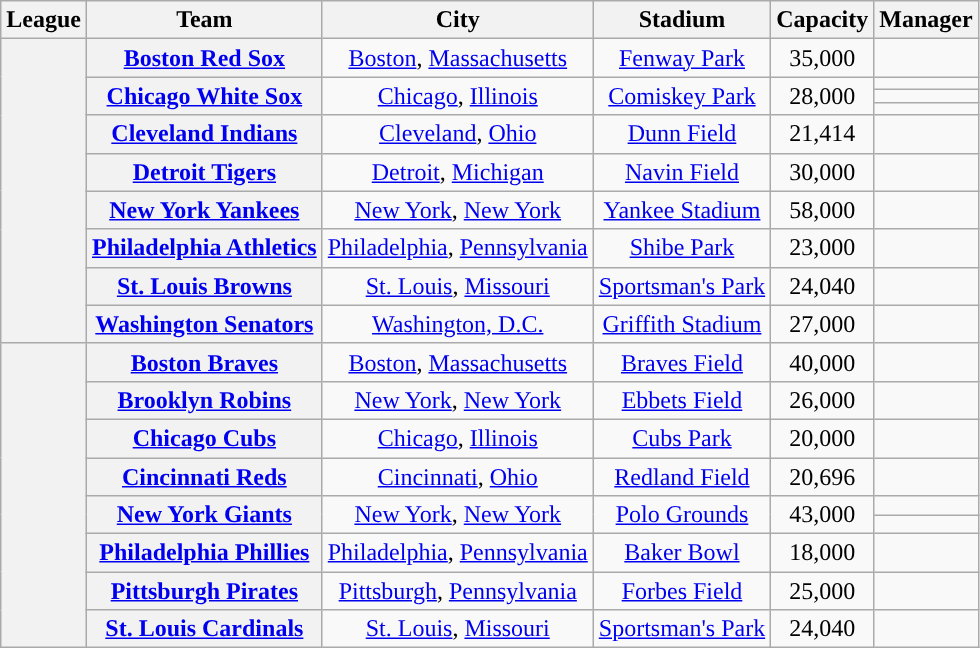<table class="wikitable sortable plainrowheaders" style="text-align:center;">
<tr>
<th scope="col">League</th>
<th scope="col">Team</th>
<th scope="col">City</th>
<th scope="col">Stadium</th>
<th scope="col">Capacity</th>
<th scope="col">Manager</th>
</tr>
<tr>
<th rowspan="10"></th>
<th scope="row"><a href='#'>Boston Red Sox</a></th>
<td><a href='#'>Boston</a>, <a href='#'>Massachusetts</a></td>
<td><a href='#'>Fenway Park</a></td>
<td>35,000</td>
<td></td>
</tr>
<tr>
<th rowspan="3" scope="row"><a href='#'>Chicago White Sox</a></th>
<td rowspan="3"><a href='#'>Chicago</a>, <a href='#'>Illinois</a></td>
<td rowspan="3"><a href='#'>Comiskey Park</a></td>
<td rowspan="3">28,000</td>
<td></td>
</tr>
<tr>
<td></td>
</tr>
<tr>
<td></td>
</tr>
<tr>
<th scope="row"><a href='#'>Cleveland Indians</a></th>
<td><a href='#'>Cleveland</a>, <a href='#'>Ohio</a></td>
<td><a href='#'>Dunn Field</a></td>
<td>21,414</td>
<td></td>
</tr>
<tr>
<th scope="row"><a href='#'>Detroit Tigers</a></th>
<td><a href='#'>Detroit</a>, <a href='#'>Michigan</a></td>
<td><a href='#'>Navin Field</a></td>
<td>30,000</td>
<td></td>
</tr>
<tr>
<th scope="row"><a href='#'>New York Yankees</a></th>
<td><a href='#'>New York</a>, <a href='#'>New York</a></td>
<td><a href='#'>Yankee Stadium</a></td>
<td>58,000</td>
<td></td>
</tr>
<tr>
<th scope="row"><a href='#'>Philadelphia Athletics</a></th>
<td><a href='#'>Philadelphia</a>, <a href='#'>Pennsylvania</a></td>
<td><a href='#'>Shibe Park</a></td>
<td>23,000</td>
<td></td>
</tr>
<tr>
<th scope="row"><a href='#'>St. Louis Browns</a></th>
<td><a href='#'>St. Louis</a>, <a href='#'>Missouri</a></td>
<td><a href='#'>Sportsman's Park</a></td>
<td>24,040</td>
<td></td>
</tr>
<tr>
<th scope="row"><a href='#'>Washington Senators</a></th>
<td><a href='#'>Washington, D.C.</a></td>
<td><a href='#'>Griffith Stadium</a></td>
<td>27,000</td>
<td></td>
</tr>
<tr>
<th rowspan="9"></th>
<th scope="row"><a href='#'>Boston Braves</a></th>
<td><a href='#'>Boston</a>, <a href='#'>Massachusetts</a></td>
<td><a href='#'>Braves Field</a></td>
<td>40,000</td>
<td></td>
</tr>
<tr>
<th scope="row"><a href='#'>Brooklyn Robins</a></th>
<td><a href='#'>New York</a>, <a href='#'>New York</a></td>
<td><a href='#'>Ebbets Field</a></td>
<td>26,000</td>
<td></td>
</tr>
<tr>
<th scope="row"><a href='#'>Chicago Cubs</a></th>
<td><a href='#'>Chicago</a>, <a href='#'>Illinois</a></td>
<td><a href='#'>Cubs Park</a></td>
<td>20,000</td>
<td></td>
</tr>
<tr>
<th scope="row"><a href='#'>Cincinnati Reds</a></th>
<td><a href='#'>Cincinnati</a>, <a href='#'>Ohio</a></td>
<td><a href='#'>Redland Field</a></td>
<td>20,696</td>
<td></td>
</tr>
<tr>
<th rowspan="2" scope="row"><a href='#'>New York Giants</a></th>
<td rowspan="2"><a href='#'>New York</a>, <a href='#'>New York</a></td>
<td rowspan="2"><a href='#'>Polo Grounds</a></td>
<td rowspan="2">43,000</td>
<td></td>
</tr>
<tr>
<td></td>
</tr>
<tr>
<th scope="row"><a href='#'>Philadelphia Phillies</a></th>
<td><a href='#'>Philadelphia</a>, <a href='#'>Pennsylvania</a></td>
<td><a href='#'>Baker Bowl</a></td>
<td>18,000</td>
<td></td>
</tr>
<tr>
<th scope="row"><a href='#'>Pittsburgh Pirates</a></th>
<td><a href='#'>Pittsburgh</a>, <a href='#'>Pennsylvania</a></td>
<td><a href='#'>Forbes Field</a></td>
<td>25,000</td>
<td></td>
</tr>
<tr>
<th scope="row"><a href='#'>St. Louis Cardinals</a></th>
<td><a href='#'>St. Louis</a>, <a href='#'>Missouri</a></td>
<td><a href='#'>Sportsman's Park</a></td>
<td>24,040</td>
<td></td>
</tr>
</table>
